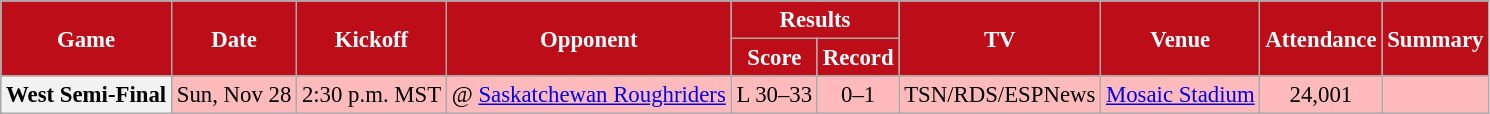<table class="wikitable" style="font-size: 95%;">
<tr>
<th style="background:#BD0D18;color:#FFFFFF;" rowspan=2>Game</th>
<th style="background:#BD0D18;color:#FFFFFF;" rowspan=2>Date</th>
<th style="background:#BD0D18;color:#FFFFFF;" rowspan=2>Kickoff</th>
<th style="background:#BD0D18;color:#FFFFFF;" rowspan=2>Opponent</th>
<th style="background:#BD0D18;color:#FFFFFF;" colspan=2>Results</th>
<th style="background:#BD0D18;color:#FFFFFF;" rowspan=2>TV</th>
<th style="background:#BD0D18;color:#FFFFFF;" rowspan=2>Venue</th>
<th style="background:#BD0D18;color:#FFFFFF;" rowspan=2>Attendance</th>
<th style="background:#BD0D18;color:#FFFFFF;" rowspan=2>Summary</th>
</tr>
<tr>
<th style="background:#BD0D18;color:#FFFFFF;">Score</th>
<th style="background:#BD0D18;color:#FFFFFF;">Record</th>
</tr>
<tr align="center" bgcolor="#ffbbbb">
<th align="center">West Semi-Final</th>
<td align="center">Sun, Nov 28</td>
<td align="center">2:30 p.m. MST</td>
<td align="center">@ <a href='#'>Saskatchewan Roughriders</a></td>
<td align="center">L 30–33 </td>
<td align="center">0–1</td>
<td align="center">TSN/RDS/ESPNews</td>
<td align="center"><a href='#'>Mosaic Stadium</a></td>
<td align="center">24,001</td>
<td align="center"></td>
</tr>
</table>
